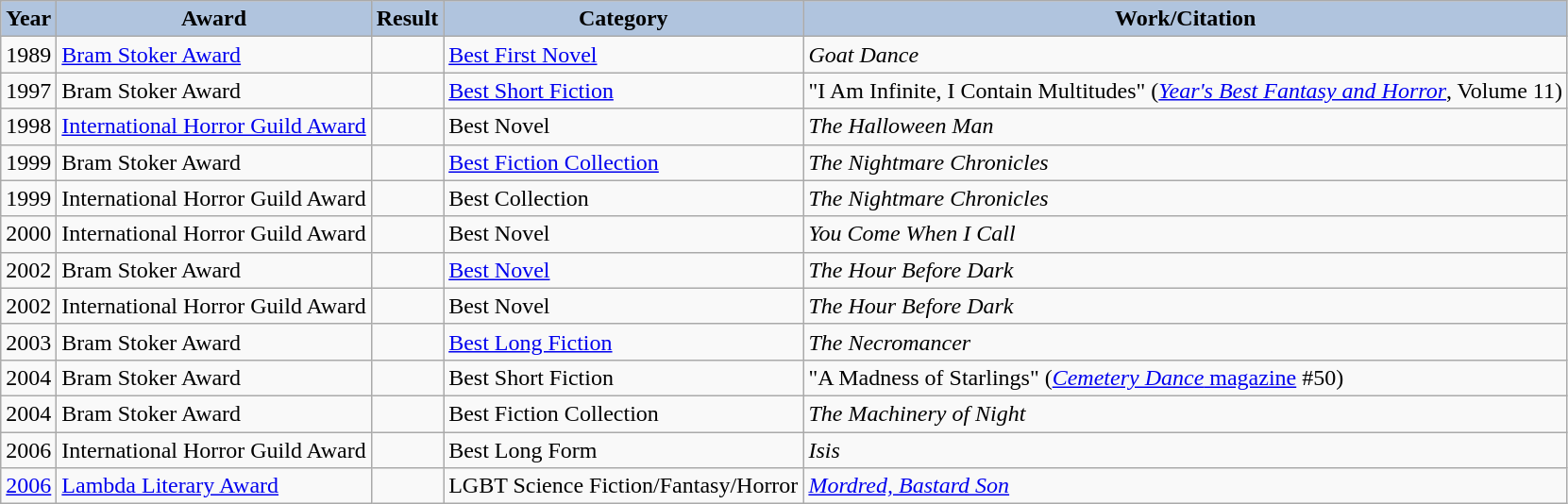<table class="wikitable">
<tr>
<th style="background:#B0C4DE;">Year</th>
<th style="background:#B0C4DE;">Award</th>
<th style="background:#B0C4DE;">Result</th>
<th style="background:#B0C4DE;">Category</th>
<th style="background:#B0C4DE;">Work/Citation</th>
</tr>
<tr>
<td>1989</td>
<td><a href='#'>Bram Stoker Award</a></td>
<td></td>
<td><a href='#'>Best First Novel</a></td>
<td><em>Goat Dance</em></td>
</tr>
<tr>
<td>1997</td>
<td>Bram Stoker Award</td>
<td></td>
<td><a href='#'>Best Short Fiction</a></td>
<td>"I Am Infinite, I Contain Multitudes" (<em><a href='#'>Year's Best Fantasy and Horror</a></em>, Volume 11)</td>
</tr>
<tr>
<td>1998</td>
<td><a href='#'>International Horror Guild Award</a></td>
<td></td>
<td>Best Novel</td>
<td><em>The Halloween Man</em></td>
</tr>
<tr>
<td>1999</td>
<td>Bram Stoker Award</td>
<td></td>
<td><a href='#'>Best Fiction Collection</a></td>
<td><em>The Nightmare Chronicles</em></td>
</tr>
<tr>
<td>1999</td>
<td>International Horror Guild Award</td>
<td></td>
<td>Best Collection</td>
<td><em>The Nightmare Chronicles</em></td>
</tr>
<tr>
<td>2000</td>
<td>International Horror Guild Award</td>
<td></td>
<td>Best Novel</td>
<td><em>You Come When I Call</em></td>
</tr>
<tr>
<td>2002</td>
<td>Bram Stoker Award</td>
<td></td>
<td><a href='#'>Best Novel</a></td>
<td><em>The Hour Before Dark</em></td>
</tr>
<tr>
<td>2002</td>
<td>International Horror Guild Award</td>
<td></td>
<td>Best Novel</td>
<td><em>The Hour Before Dark</em></td>
</tr>
<tr>
<td>2003</td>
<td>Bram Stoker Award</td>
<td></td>
<td><a href='#'>Best Long Fiction</a></td>
<td><em>The Necromancer</em></td>
</tr>
<tr>
<td>2004</td>
<td>Bram Stoker Award</td>
<td></td>
<td>Best Short Fiction</td>
<td>"A Madness of Starlings" (<a href='#'><em>Cemetery Dance</em> magazine</a> #50)</td>
</tr>
<tr>
<td>2004</td>
<td>Bram Stoker Award</td>
<td></td>
<td>Best Fiction Collection</td>
<td><em>The Machinery of Night</em></td>
</tr>
<tr>
<td>2006</td>
<td>International Horror Guild Award</td>
<td></td>
<td>Best Long Form</td>
<td><em>Isis</em></td>
</tr>
<tr>
<td><a href='#'>2006</a></td>
<td><a href='#'>Lambda Literary Award</a></td>
<td></td>
<td>LGBT Science Fiction/Fantasy/Horror</td>
<td><em><a href='#'>Mordred, Bastard Son</a></em></td>
</tr>
</table>
